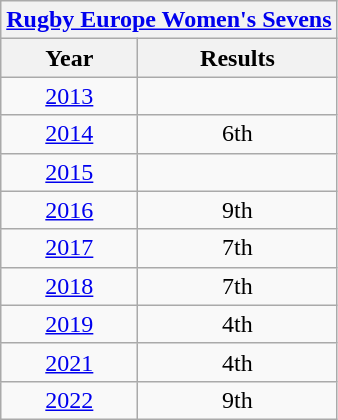<table class="wikitable" style="text-align: center;">
<tr>
<th colspan=2><a href='#'>Rugby Europe Women's Sevens</a></th>
</tr>
<tr>
<th>Year</th>
<th>Results</th>
</tr>
<tr>
<td> <a href='#'>2013</a></td>
<td></td>
</tr>
<tr>
<td> <a href='#'>2014</a></td>
<td>6th</td>
</tr>
<tr>
<td> <a href='#'>2015</a></td>
<td></td>
</tr>
<tr>
<td> <a href='#'>2016</a></td>
<td>9th</td>
</tr>
<tr>
<td> <a href='#'>2017</a></td>
<td>7th</td>
</tr>
<tr>
<td>  <a href='#'>2018</a></td>
<td>7th</td>
</tr>
<tr>
<td>  <a href='#'>2019</a></td>
<td>4th</td>
</tr>
<tr>
<td> <a href='#'>2021</a></td>
<td>4th</td>
</tr>
<tr>
<td> <a href='#'>2022</a></td>
<td>9th</td>
</tr>
</table>
